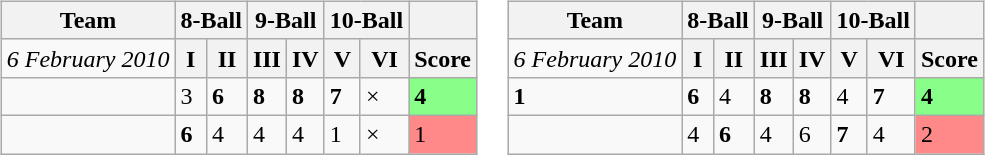<table>
<tr>
<td><br><table class="wikitable">
<tr>
<th>Team</th>
<th colspan="2">8-Ball</th>
<th colspan="2">9-Ball</th>
<th colspan="2">10-Ball</th>
<th></th>
</tr>
<tr>
<td><em>6 February 2010</em></td>
<th>I</th>
<th>II</th>
<th>III</th>
<th>IV</th>
<th>V</th>
<th>VI</th>
<th>Score</th>
</tr>
<tr>
<td><strong></strong></td>
<td>3</td>
<td><strong>6</strong></td>
<td><strong>8</strong></td>
<td><strong>8</strong></td>
<td><strong>7</strong></td>
<td>×</td>
<td style="background:#88ff88;"><strong>4</strong></td>
</tr>
<tr>
<td></td>
<td><strong>6</strong></td>
<td>4</td>
<td>4</td>
<td>4</td>
<td>1</td>
<td>×</td>
<td style="background:#ff8888;">1</td>
</tr>
</table>
</td>
<td><br><table class="wikitable">
<tr>
<th>Team</th>
<th colspan="2">8-Ball</th>
<th colspan="2">9-Ball</th>
<th colspan="2">10-Ball</th>
<th></th>
</tr>
<tr>
<td><em>6 February 2010</em></td>
<th>I</th>
<th>II</th>
<th>III</th>
<th>IV</th>
<th>V</th>
<th>VI</th>
<th>Score</th>
</tr>
<tr>
<td><strong> 1</strong></td>
<td><strong>6</strong></td>
<td>4</td>
<td><strong>8</strong></td>
<td><strong>8</strong></td>
<td>4</td>
<td><strong>7</strong></td>
<td style="background:#88ff88;"><strong>4</strong></td>
</tr>
<tr>
<td></td>
<td>4</td>
<td><strong>6</strong></td>
<td>4</td>
<td>6</td>
<td><strong>7</strong></td>
<td>4</td>
<td style="background:#ff8888;">2</td>
</tr>
</table>
</td>
</tr>
</table>
